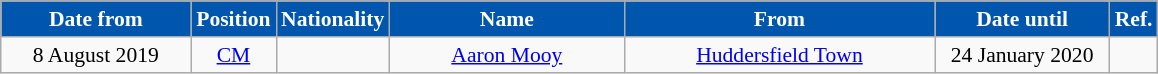<table class="wikitable"  style="text-align:center; font-size:90%; ">
<tr>
<th style=" background:#0056AD; color:#FFFFFF; width:120px;">Date from</th>
<th style=" background:#0056AD; color:#FFFFFF; width:50px;">Position</th>
<th style=" background:#0056AD; color:#FFFFFF; width:50px;">Nationality</th>
<th style=" background:#0056AD; color:#FFFFFF; width:150px;">Name</th>
<th style=" background:#0056AD; color:#FFFFFF; width:200px;">From</th>
<th style=" background:#0056AD; color:#FFFFFF; width:110px;">Date until</th>
<th style=" background:#0056AD; color:#FFFFFF; width:25px;">Ref.</th>
</tr>
<tr>
<td>8 August 2019</td>
<td><a href='#'>CM</a></td>
<td></td>
<td><a href='#'>Aaron Mooy</a></td>
<td> <a href='#'>Huddersfield Town</a></td>
<td>24 January 2020</td>
<td></td>
</tr>
</table>
